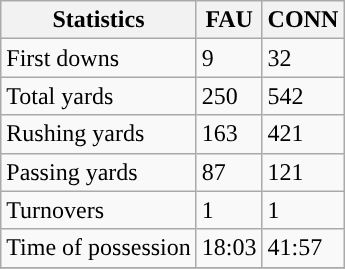<table class="wikitable" style="float: left;">
<tr>
<th>Statistics</th>
<th>FAU</th>
<th>CONN</th>
</tr>
<tr>
<td>First downs</td>
<td>9</td>
<td>32</td>
</tr>
<tr>
<td>Total yards</td>
<td>250</td>
<td>542</td>
</tr>
<tr>
<td>Rushing yards</td>
<td>163</td>
<td>421</td>
</tr>
<tr>
<td>Passing yards</td>
<td>87</td>
<td>121</td>
</tr>
<tr>
<td>Turnovers</td>
<td>1</td>
<td>1</td>
</tr>
<tr>
<td>Time of possession</td>
<td>18:03</td>
<td>41:57</td>
</tr>
<tr>
</tr>
</table>
